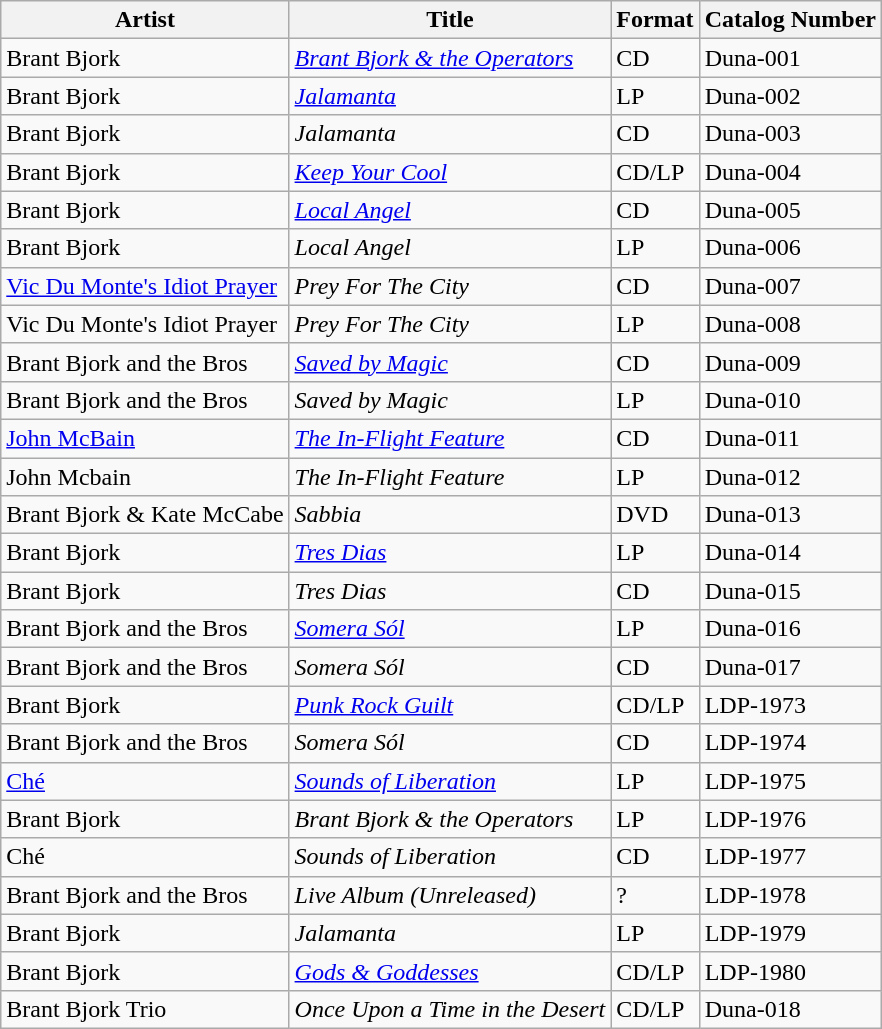<table class="wikitable">
<tr>
<th>Artist</th>
<th>Title</th>
<th>Format</th>
<th>Catalog Number</th>
</tr>
<tr>
<td>Brant Bjork</td>
<td><em><a href='#'>Brant Bjork & the Operators</a></em></td>
<td>CD</td>
<td>Duna-001</td>
</tr>
<tr>
<td>Brant Bjork</td>
<td><em><a href='#'>Jalamanta</a></em></td>
<td>LP</td>
<td>Duna-002</td>
</tr>
<tr>
<td>Brant Bjork</td>
<td><em>Jalamanta</em></td>
<td>CD</td>
<td>Duna-003</td>
</tr>
<tr>
<td>Brant Bjork</td>
<td><em><a href='#'>Keep Your Cool</a></em></td>
<td>CD/LP</td>
<td>Duna-004</td>
</tr>
<tr>
<td>Brant Bjork</td>
<td><em><a href='#'>Local Angel</a></em></td>
<td>CD</td>
<td>Duna-005</td>
</tr>
<tr>
<td>Brant Bjork</td>
<td><em>Local Angel</em></td>
<td>LP</td>
<td>Duna-006</td>
</tr>
<tr>
<td><a href='#'>Vic Du Monte's Idiot Prayer</a></td>
<td><em>Prey For The City</em></td>
<td>CD</td>
<td>Duna-007</td>
</tr>
<tr>
<td>Vic Du Monte's Idiot Prayer</td>
<td><em>Prey For The City</em></td>
<td>LP</td>
<td>Duna-008</td>
</tr>
<tr>
<td>Brant Bjork and the Bros</td>
<td><em><a href='#'>Saved by Magic</a></em></td>
<td>CD</td>
<td>Duna-009</td>
</tr>
<tr>
<td>Brant Bjork and the Bros</td>
<td><em>Saved by Magic</em></td>
<td>LP</td>
<td>Duna-010</td>
</tr>
<tr>
<td><a href='#'>John McBain</a></td>
<td><em><a href='#'>The In-Flight Feature</a></em></td>
<td>CD</td>
<td>Duna-011</td>
</tr>
<tr>
<td>John Mcbain</td>
<td><em>The In-Flight Feature</em></td>
<td>LP</td>
<td>Duna-012</td>
</tr>
<tr>
<td>Brant Bjork & Kate McCabe</td>
<td><em>Sabbia</em></td>
<td>DVD</td>
<td>Duna-013</td>
</tr>
<tr>
<td>Brant Bjork</td>
<td><em><a href='#'>Tres Dias</a></em></td>
<td>LP</td>
<td>Duna-014</td>
</tr>
<tr>
<td>Brant Bjork</td>
<td><em>Tres Dias</em></td>
<td>CD</td>
<td>Duna-015</td>
</tr>
<tr>
<td>Brant Bjork and the Bros</td>
<td><em><a href='#'>Somera Sól</a></em></td>
<td>LP</td>
<td>Duna-016</td>
</tr>
<tr>
<td>Brant Bjork and the Bros</td>
<td><em>Somera Sól</em></td>
<td>CD</td>
<td>Duna-017</td>
</tr>
<tr>
<td>Brant Bjork</td>
<td><em><a href='#'>Punk Rock Guilt</a></em></td>
<td>CD/LP</td>
<td>LDP-1973</td>
</tr>
<tr>
<td>Brant Bjork and the Bros</td>
<td><em>Somera Sól</em></td>
<td>CD</td>
<td>LDP-1974</td>
</tr>
<tr>
<td><a href='#'>Ché</a></td>
<td><em><a href='#'>Sounds of Liberation</a></em></td>
<td>LP</td>
<td>LDP-1975</td>
</tr>
<tr>
<td>Brant Bjork</td>
<td><em>Brant Bjork & the Operators</em></td>
<td>LP</td>
<td>LDP-1976</td>
</tr>
<tr>
<td>Ché</td>
<td><em>Sounds of Liberation</em></td>
<td>CD</td>
<td>LDP-1977</td>
</tr>
<tr>
<td>Brant Bjork and the Bros</td>
<td><em>Live Album (Unreleased)</em></td>
<td>?</td>
<td>LDP-1978</td>
</tr>
<tr>
<td>Brant Bjork</td>
<td><em>Jalamanta</em></td>
<td>LP</td>
<td>LDP-1979</td>
</tr>
<tr>
<td>Brant Bjork</td>
<td><em><a href='#'>Gods & Goddesses</a></em></td>
<td>CD/LP</td>
<td>LDP-1980</td>
</tr>
<tr>
<td>Brant Bjork Trio</td>
<td><em>Once Upon a Time in the Desert </em></td>
<td>CD/LP</td>
<td>Duna-018</td>
</tr>
</table>
